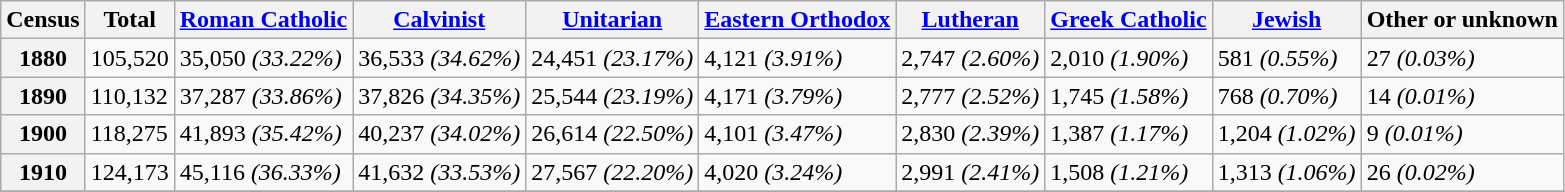<table class="wikitable">
<tr>
<th>Census</th>
<th>Total</th>
<th><a href='#'>Roman Catholic</a></th>
<th><a href='#'>Calvinist</a></th>
<th><a href='#'>Unitarian</a></th>
<th><a href='#'>Eastern Orthodox</a></th>
<th><a href='#'>Lutheran</a></th>
<th><a href='#'>Greek Catholic</a></th>
<th><a href='#'>Jewish</a></th>
<th>Other or unknown</th>
</tr>
<tr>
<th>1880</th>
<td>105,520</td>
<td>35,050 <em>(33.22%)</em></td>
<td>36,533 <em>(34.62%)</em></td>
<td>24,451 <em>(23.17%)</em></td>
<td>4,121 <em>(3.91%)</em></td>
<td>2,747 <em>(2.60%)</em></td>
<td>2,010 <em>(1.90%)</em></td>
<td>581 <em>(0.55%)</em></td>
<td>27 <em>(0.03%)</em></td>
</tr>
<tr>
<th>1890</th>
<td>110,132</td>
<td>37,287 <em>(33.86%)</em></td>
<td>37,826 <em>(34.35%)</em></td>
<td>25,544 <em>(23.19%)</em></td>
<td>4,171 <em>(3.79%)</em></td>
<td>2,777 <em>(2.52%)</em></td>
<td>1,745 <em>(1.58%)</em></td>
<td>768 <em>(0.70%)</em></td>
<td>14 <em>(0.01%)</em></td>
</tr>
<tr>
<th>1900</th>
<td>118,275</td>
<td>41,893 <em>(35.42%)</em></td>
<td>40,237 <em>(34.02%)</em></td>
<td>26,614 <em>(22.50%)</em></td>
<td>4,101 <em>(3.47%)</em></td>
<td>2,830 <em>(2.39%)</em></td>
<td>1,387 <em>(1.17%)</em></td>
<td>1,204 <em>(1.02%)</em></td>
<td>9 <em>(0.01%)</em></td>
</tr>
<tr>
<th>1910</th>
<td>124,173</td>
<td>45,116 <em>(36.33%)</em></td>
<td>41,632 <em>(33.53%)</em></td>
<td>27,567 <em>(22.20%)</em></td>
<td>4,020 <em>(3.24%)</em></td>
<td>2,991 <em>(2.41%)</em></td>
<td>1,508 <em>(1.21%)</em></td>
<td>1,313 <em>(1.06%)</em></td>
<td>26 <em>(0.02%)</em></td>
</tr>
<tr>
</tr>
</table>
